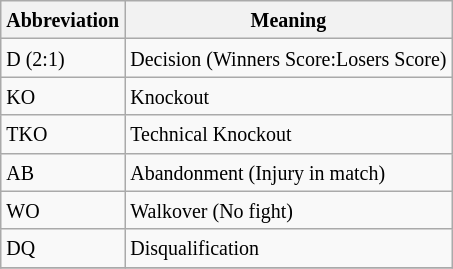<table class="wikitable">
<tr>
<th><small>Abbreviation</small></th>
<th><small>Meaning</small></th>
</tr>
<tr>
<td><small>D (2:1)</small></td>
<td><small>Decision (Winners Score:Losers Score)</small></td>
</tr>
<tr>
<td><small>KO</small></td>
<td><small>Knockout</small></td>
</tr>
<tr>
<td><small>TKO</small></td>
<td><small>Technical Knockout</small></td>
</tr>
<tr>
<td><small>AB</small></td>
<td><small>Abandonment (Injury in match)</small></td>
</tr>
<tr>
<td><small>WO</small></td>
<td><small>Walkover (No fight)</small></td>
</tr>
<tr>
<td><small>DQ</small></td>
<td><small>Disqualification</small></td>
</tr>
<tr>
</tr>
</table>
